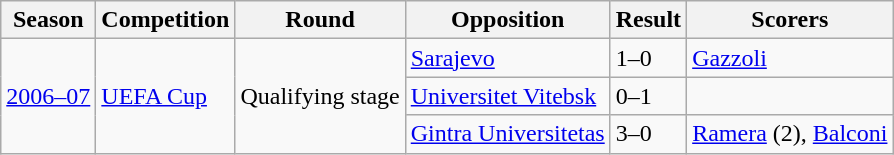<table class="wikitable">
<tr>
<th>Season</th>
<th>Competition</th>
<th>Round</th>
<th>Opposition</th>
<th>Result</th>
<th>Scorers</th>
</tr>
<tr>
<td rowspan="3"><a href='#'>2006–07</a></td>
<td rowspan="3"><a href='#'>UEFA Cup</a></td>
<td rowspan="3">Qualifying stage</td>
<td> <a href='#'>Sarajevo</a></td>
<td>1–0</td>
<td><a href='#'>Gazzoli</a></td>
</tr>
<tr>
<td> <a href='#'>Universitet Vitebsk</a></td>
<td>0–1</td>
<td></td>
</tr>
<tr>
<td> <a href='#'>Gintra Universitetas</a></td>
<td>3–0</td>
<td><a href='#'>Ramera</a> (2), <a href='#'>Balconi</a></td>
</tr>
</table>
